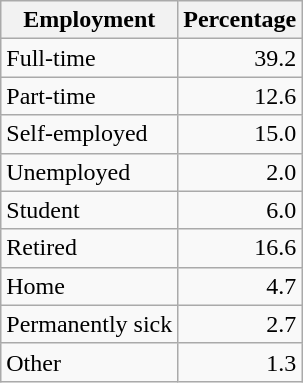<table class="wikitable">
<tr>
<th>Employment</th>
<th>Percentage</th>
</tr>
<tr>
<td>Full-time</td>
<td style="text-align: right">39.2</td>
</tr>
<tr>
<td>Part-time</td>
<td style="text-align: right">12.6</td>
</tr>
<tr>
<td>Self-employed</td>
<td style="text-align: right">15.0</td>
</tr>
<tr>
<td>Unemployed</td>
<td style="text-align: right">2.0</td>
</tr>
<tr>
<td>Student</td>
<td style="text-align: right">6.0</td>
</tr>
<tr>
<td>Retired</td>
<td style="text-align: right">16.6</td>
</tr>
<tr>
<td>Home</td>
<td style="text-align: right">4.7</td>
</tr>
<tr>
<td>Permanently sick</td>
<td style="text-align: right">2.7</td>
</tr>
<tr>
<td>Other</td>
<td style="text-align: right">1.3</td>
</tr>
</table>
